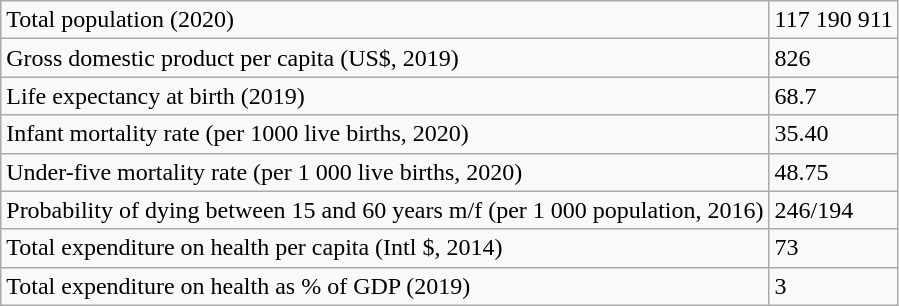<table class="wikitable">
<tr>
<td>Total population (2020)</td>
<td>117 190 911</td>
</tr>
<tr>
<td>Gross domestic product per capita (US$, 2019)</td>
<td>826</td>
</tr>
<tr>
<td>Life expectancy at birth (2019)</td>
<td>68.7</td>
</tr>
<tr>
<td>Infant mortality rate (per 1000 live births, 2020)</td>
<td>35.40</td>
</tr>
<tr>
<td>Under-five mortality rate (per 1 000 live births, 2020)</td>
<td>48.75</td>
</tr>
<tr>
<td>Probability of dying between 15 and 60 years m/f (per 1 000 population, 2016)</td>
<td>246/194</td>
</tr>
<tr>
<td>Total expenditure on health per capita (Intl $, 2014)</td>
<td>73</td>
</tr>
<tr>
<td>Total expenditure on health as % of GDP (2019)</td>
<td>3</td>
</tr>
</table>
